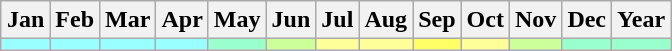<table class="wikitable centered" style="margin-left: auto; margin-right: auto; border: none;">
<tr>
<th>Jan</th>
<th>Feb</th>
<th>Mar</th>
<th>Apr</th>
<th>May</th>
<th>Jun</th>
<th>Jul</th>
<th>Aug</th>
<th>Sep</th>
<th>Oct</th>
<th>Nov</th>
<th>Dec</th>
<th>Year</th>
</tr>
<tr>
<td style="background:#9ff; color:black;"><small></small></td>
<td style="background:#9ff; color:black;"><small></small></td>
<td style="background:#9ff; color:black;"><small></small></td>
<td style="background:#9ff; color:black;"><small></small></td>
<td style="background:#9fc; color:black;"><small></small></td>
<td style="background:#cf9; color:black;"><small></small></td>
<td style="background:#ff9; color:black;"><small></small></td>
<td style="background:#ff9; color:black;"><small></small></td>
<td style="background:#ff6; color:black;"><small></small></td>
<td style="background:#ff9; color:black;"><small></small></td>
<td style="background:#cf9; color:black;"><small></small></td>
<td style="background:#9fc; color:black;"><small></small></td>
<td style="background:#9fc; color:black;"><small></small></td>
</tr>
</table>
